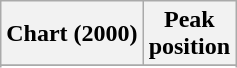<table class="wikitable sortable plainrowheaders">
<tr>
<th>Chart (2000)</th>
<th>Peak<br>position</th>
</tr>
<tr>
</tr>
<tr>
</tr>
<tr>
</tr>
<tr>
</tr>
</table>
